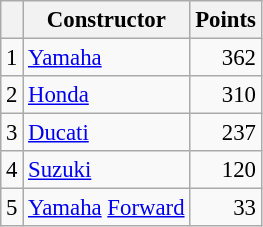<table class="wikitable" style="font-size: 95%;">
<tr>
<th></th>
<th>Constructor</th>
<th>Points</th>
</tr>
<tr>
<td align=center>1</td>
<td> <a href='#'>Yamaha</a></td>
<td align=right>362</td>
</tr>
<tr>
<td align=center>2</td>
<td> <a href='#'>Honda</a></td>
<td align=right>310</td>
</tr>
<tr>
<td align=center>3</td>
<td> <a href='#'>Ducati</a></td>
<td align=right>237</td>
</tr>
<tr>
<td align=center>4</td>
<td> <a href='#'>Suzuki</a></td>
<td align=right>120</td>
</tr>
<tr>
<td align=center>5</td>
<td> <a href='#'>Yamaha</a> <a href='#'>Forward</a></td>
<td align=right>33</td>
</tr>
</table>
